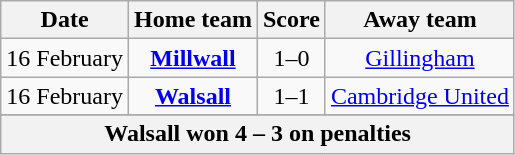<table class="wikitable" style="text-align: center">
<tr>
<th>Date</th>
<th>Home team</th>
<th>Score</th>
<th>Away team</th>
</tr>
<tr>
<td>16 February</td>
<td><strong><a href='#'>Millwall</a></strong></td>
<td>1–0</td>
<td><a href='#'>Gillingham</a></td>
</tr>
<tr>
<td>16 February</td>
<td><strong><a href='#'>Walsall</a></strong></td>
<td>1–1</td>
<td><a href='#'>Cambridge United</a></td>
</tr>
<tr>
</tr>
<tr>
<th colspan="5">Walsall won 4 – 3 on penalties</th>
</tr>
</table>
